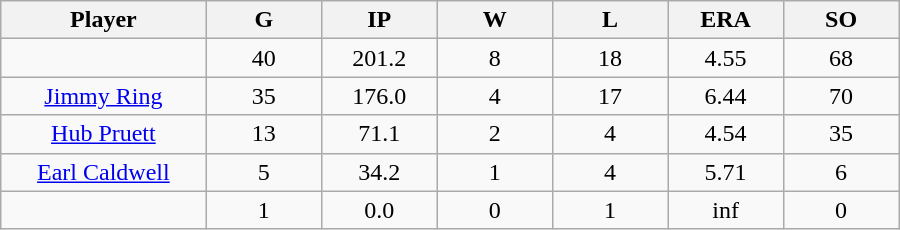<table class="wikitable sortable">
<tr>
<th bgcolor="#DDDDFF" width="16%">Player</th>
<th bgcolor="#DDDDFF" width="9%">G</th>
<th bgcolor="#DDDDFF" width="9%">IP</th>
<th bgcolor="#DDDDFF" width="9%">W</th>
<th bgcolor="#DDDDFF" width="9%">L</th>
<th bgcolor="#DDDDFF" width="9%">ERA</th>
<th bgcolor="#DDDDFF" width="9%">SO</th>
</tr>
<tr align="center">
<td></td>
<td>40</td>
<td>201.2</td>
<td>8</td>
<td>18</td>
<td>4.55</td>
<td>68</td>
</tr>
<tr align="center">
<td><a href='#'>Jimmy Ring</a></td>
<td>35</td>
<td>176.0</td>
<td>4</td>
<td>17</td>
<td>6.44</td>
<td>70</td>
</tr>
<tr align="center">
<td><a href='#'>Hub Pruett</a></td>
<td>13</td>
<td>71.1</td>
<td>2</td>
<td>4</td>
<td>4.54</td>
<td>35</td>
</tr>
<tr align="center">
<td><a href='#'>Earl Caldwell</a></td>
<td>5</td>
<td>34.2</td>
<td>1</td>
<td>4</td>
<td>5.71</td>
<td>6</td>
</tr>
<tr align="center">
<td></td>
<td>1</td>
<td>0.0</td>
<td>0</td>
<td>1</td>
<td>inf</td>
<td>0</td>
</tr>
</table>
